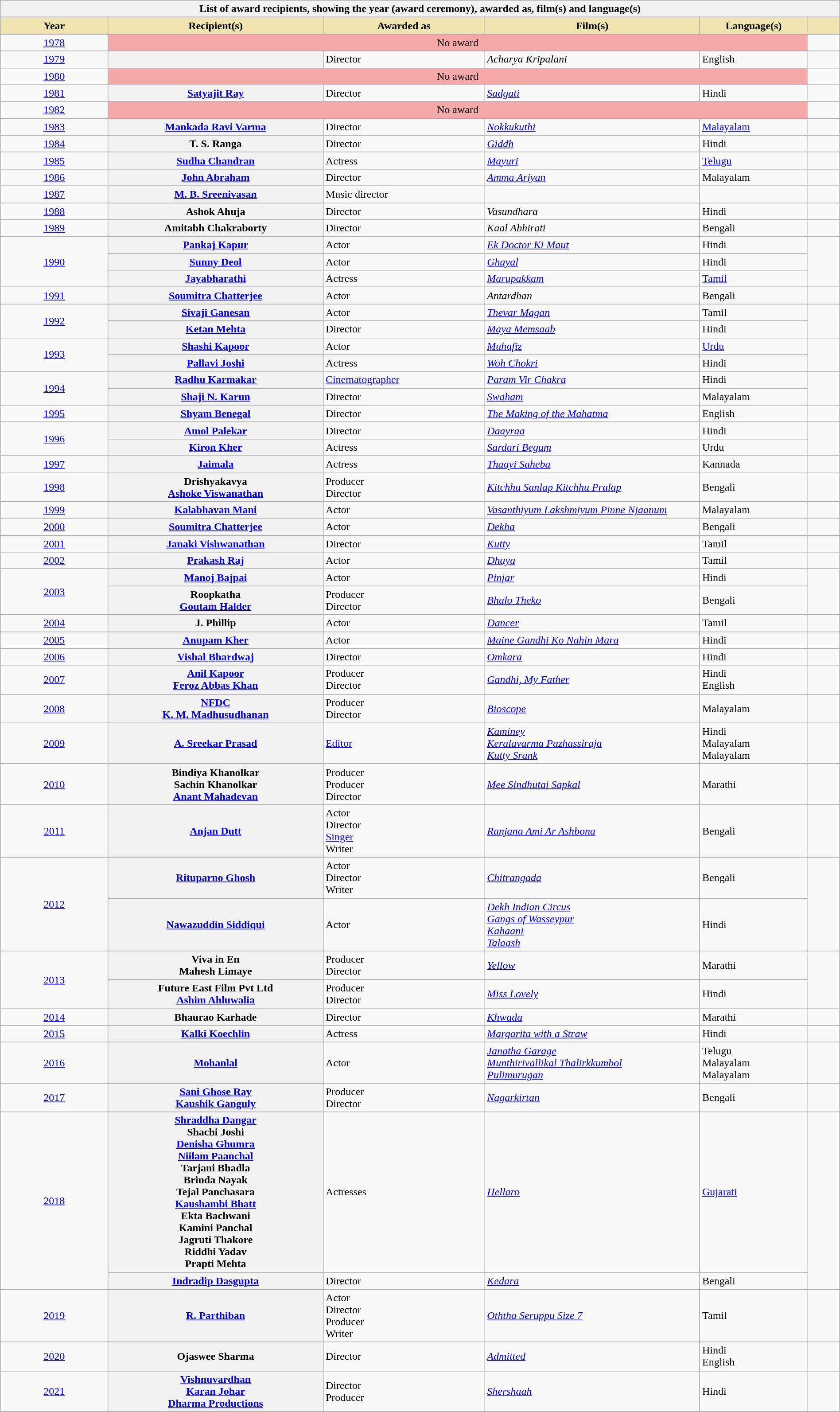<table class="wikitable sortable plainrowheaders" style="width:100%">
<tr>
<th colspan="6">List of award recipients, showing the year (award ceremony), awarded as, film(s) and language(s)</th>
</tr>
<tr>
<th scope="col" style="background-color:#EFE4B0;width:10%;">Year</th>
<th scope="col" style="background-color:#EFE4B0;width:20%;">Recipient(s)</th>
<th scope="col" style="background-color:#EFE4B0;width:15%;">Awarded as</th>
<th scope="col" style="background-color:#EFE4B0;width:20%;">Film(s)</th>
<th scope="col" style="background-color:#EFE4B0;width:10%;">Language(s)</th>
<th scope="col" style="background-color:#EFE4B0;width:3%;" class="unsortable"></th>
</tr>
<tr>
<td align="center"><a href='#'>1978<br></a></td>
<td colspan="4" bgcolor="#F5A9A9" align="center">No award</td>
<td align="center"></td>
</tr>
<tr>
<td align="center"><a href='#'>1979<br></a></td>
<th scope="row"></th>
<td>Director</td>
<td><em>Acharya Kripalani</em></td>
<td>English</td>
<td align="center"></td>
</tr>
<tr>
<td align="center"><a href='#'>1980<br></a></td>
<td colspan="4" bgcolor="#F5A9A9" align="center">No award</td>
<td align="center"></td>
</tr>
<tr>
<td align="center"><a href='#'>1981<br></a></td>
<th scope="row"><a href='#'>Satyajit Ray</a></th>
<td>Director</td>
<td><em><a href='#'>Sadgati</a></em></td>
<td>Hindi</td>
<td align="center"></td>
</tr>
<tr>
<td align="center"><a href='#'>1982<br></a></td>
<td colspan="4" bgcolor="#F5A9A9" align="center">No award</td>
<td align="center"></td>
</tr>
<tr>
<td align="center"><a href='#'>1983<br></a></td>
<th scope="row"><a href='#'>Mankada Ravi Varma</a></th>
<td>Director</td>
<td><em><a href='#'>Nokkukuthi</a></em></td>
<td><a href='#'>Malayalam</a></td>
<td align="center"></td>
</tr>
<tr>
<td align="center"><a href='#'>1984<br></a></td>
<th scope="row">T. S. Ranga</th>
<td>Director</td>
<td><em><a href='#'>Giddh</a></em></td>
<td>Hindi</td>
<td align="center"></td>
</tr>
<tr>
<td align="center"><a href='#'>1985<br></a></td>
<th scope="row"><a href='#'>Sudha Chandran</a></th>
<td>Actress</td>
<td><em><a href='#'>Mayuri</a></em></td>
<td><a href='#'>Telugu</a></td>
<td align="center"></td>
</tr>
<tr>
<td align="center"><a href='#'>1986<br></a></td>
<th scope="row"><a href='#'>John Abraham</a></th>
<td>Director</td>
<td><em><a href='#'>Amma Ariyan</a></em></td>
<td>Malayalam</td>
<td align="center"></td>
</tr>
<tr>
<td align="center"><a href='#'>1987<br></a></td>
<th scope="row"><a href='#'>M. B. Sreenivasan</a> </th>
<td>Music director</td>
<td></td>
<td></td>
<td align="center"></td>
</tr>
<tr>
<td align="center"><a href='#'>1988<br></a></td>
<th scope="row">Ashok Ahuja</th>
<td>Director</td>
<td><em>Vasundhara</em></td>
<td>Hindi</td>
<td align="center"></td>
</tr>
<tr>
<td align="center"><a href='#'>1989<br></a></td>
<th scope="row">Amitabh Chakraborty</th>
<td>Director</td>
<td><em>Kaal Abhirati</em></td>
<td>Bengali</td>
<td align="center"></td>
</tr>
<tr>
<td align="center" rowspan="3"><a href='#'>1990<br></a></td>
<th scope="row"><a href='#'>Pankaj Kapur</a></th>
<td>Actor</td>
<td><em><a href='#'>Ek Doctor Ki Maut</a></em></td>
<td>Hindi</td>
<td align="center" rowspan="3"></td>
</tr>
<tr>
<th scope="row"><a href='#'>Sunny Deol</a></th>
<td>Actor</td>
<td><em><a href='#'>Ghayal</a></em></td>
<td>Hindi</td>
</tr>
<tr>
<th scope="row"><a href='#'>Jayabharathi</a></th>
<td>Actress</td>
<td><em><a href='#'>Marupakkam</a></em></td>
<td><a href='#'>Tamil</a></td>
</tr>
<tr>
<td align="center"><a href='#'>1991<br></a></td>
<th scope="row"><a href='#'>Soumitra Chatterjee</a></th>
<td>Actor</td>
<td><em>Antardhan</em></td>
<td>Bengali</td>
<td align="center"></td>
</tr>
<tr>
<td align="center" rowspan="2"><a href='#'>1992<br></a></td>
<th scope="row"><a href='#'>Sivaji Ganesan</a></th>
<td>Actor</td>
<td><em><a href='#'>Thevar Magan</a></em></td>
<td>Tamil</td>
<td align="center" rowspan="2"></td>
</tr>
<tr>
<th scope="row"><a href='#'>Ketan Mehta</a></th>
<td>Director</td>
<td><em><a href='#'>Maya Memsaab</a></em></td>
<td>Hindi</td>
</tr>
<tr>
<td align="center" rowspan="2"><a href='#'>1993<br></a></td>
<th scope="row"><a href='#'>Shashi Kapoor</a></th>
<td>Actor</td>
<td><em><a href='#'>Muhafiz</a></em></td>
<td><a href='#'>Urdu</a></td>
<td align="center" rowspan="2"></td>
</tr>
<tr>
<th scope="row"><a href='#'>Pallavi Joshi</a></th>
<td>Actress</td>
<td><em><a href='#'>Woh Chokri</a></em></td>
<td>Hindi</td>
</tr>
<tr>
<td align="center" rowspan="2"><a href='#'>1994<br></a></td>
<th scope="row"><a href='#'>Radhu Karmakar</a> </th>
<td><a href='#'>Cinematographer</a></td>
<td><em><a href='#'>Param Vir Chakra</a></em></td>
<td>Hindi</td>
<td align="center" rowspan="2"></td>
</tr>
<tr>
<th scope="row"><a href='#'>Shaji N. Karun</a></th>
<td>Director</td>
<td><em><a href='#'>Swaham</a></em></td>
<td>Malayalam</td>
</tr>
<tr>
<td align="center"><a href='#'>1995<br></a></td>
<th scope="row"><a href='#'>Shyam Benegal</a></th>
<td>Director</td>
<td><em><a href='#'>The Making of the Mahatma</a></em></td>
<td>English</td>
<td align="center"></td>
</tr>
<tr>
<td align="center" rowspan="2"><a href='#'>1996<br></a></td>
<th scope="row"><a href='#'>Amol Palekar</a></th>
<td>Director</td>
<td><em><a href='#'>Daayraa</a></em></td>
<td>Hindi</td>
<td align="center" rowspan="2"></td>
</tr>
<tr>
<th scope="row"><a href='#'>Kiron Kher</a></th>
<td>Actress</td>
<td><em><a href='#'>Sardari Begum</a></em></td>
<td>Urdu</td>
</tr>
<tr>
<td align="center"><a href='#'>1997<br></a></td>
<th scope="row"><a href='#'>Jaimala</a></th>
<td>Actress</td>
<td><em><a href='#'>Thaayi Saheba</a></em></td>
<td>Kannada</td>
<td align="center"></td>
</tr>
<tr>
<td align="center"><a href='#'>1998<br></a></td>
<th scope="row"> Drishyakavya<br><a href='#'>Ashoke Viswanathan</a></th>
<td>Producer<br>Director</td>
<td><em><a href='#'>Kitchhu Sanlap Kitchhu Pralap</a></em></td>
<td>Bengali</td>
<td align="center"></td>
</tr>
<tr>
<td align="center"><a href='#'>1999<br></a></td>
<th scope="row"><a href='#'>Kalabhavan Mani</a></th>
<td>Actor</td>
<td><em><a href='#'>Vasanthiyum Lakshmiyum Pinne Njaanum</a></em></td>
<td>Malayalam</td>
<td align="center"></td>
</tr>
<tr>
<td align="center"><a href='#'>2000<br></a></td>
<th scope="row"><a href='#'>Soumitra Chatterjee</a></th>
<td>Actor</td>
<td><em><a href='#'>Dekha</a></em></td>
<td>Bengali</td>
<td align="center"></td>
</tr>
<tr>
<td align="center"><a href='#'>2001<br></a></td>
<th scope="row"><a href='#'>Janaki Vishwanathan</a></th>
<td>Director</td>
<td><em><a href='#'>Kutty</a></em></td>
<td>Tamil</td>
<td align="center"></td>
</tr>
<tr>
<td align="center"><a href='#'>2002<br></a></td>
<th scope="row"><a href='#'>Prakash Raj</a></th>
<td>Actor</td>
<td><em><a href='#'>Dhaya</a></em></td>
<td>Tamil</td>
<td align="center"></td>
</tr>
<tr>
<td align="center" rowspan="2"><a href='#'>2003<br></a></td>
<th scope="row"><a href='#'>Manoj Bajpai</a></th>
<td>Actor</td>
<td><em><a href='#'>Pinjar</a></em></td>
<td>Hindi</td>
<td align="center" rowspan="2"></td>
</tr>
<tr>
<th scope="row">Roopkatha<br><a href='#'>Goutam Halder</a></th>
<td>Producer<br>Director</td>
<td><em><a href='#'>Bhalo Theko</a></em></td>
<td>Bengali</td>
</tr>
<tr>
<td align="center"><a href='#'>2004<br></a></td>
<th scope="row">J. Phillip</th>
<td>Actor</td>
<td><em><a href='#'>Dancer</a></em></td>
<td>Tamil</td>
<td align="center"></td>
</tr>
<tr>
<td align="center"><a href='#'>2005<br></a></td>
<th scope="row"><a href='#'>Anupam Kher</a></th>
<td>Actor</td>
<td><em><a href='#'>Maine Gandhi Ko Nahin Mara</a></em></td>
<td>Hindi</td>
<td align="center"></td>
</tr>
<tr>
<td align="center"><a href='#'>2006<br></a></td>
<th scope="row"><a href='#'>Vishal Bhardwaj</a></th>
<td>Director</td>
<td><em><a href='#'>Omkara</a></em></td>
<td>Hindi</td>
<td align="center"></td>
</tr>
<tr>
<td align="center"><a href='#'>2007<br></a></td>
<th scope="row"><a href='#'>Anil Kapoor</a><br><a href='#'>Feroz Abbas Khan</a></th>
<td>Producer<br>Director</td>
<td><em><a href='#'>Gandhi, My Father</a></em></td>
<td>Hindi<br>English</td>
<td align="center"></td>
</tr>
<tr>
<td align="center"><a href='#'>2008<br></a></td>
<th scope="row"><a href='#'>NFDC</a><br><a href='#'>K. M. Madhusudhanan</a></th>
<td>Producer<br>Director</td>
<td><em><a href='#'>Bioscope</a></em></td>
<td>Malayalam</td>
<td align="center"></td>
</tr>
<tr>
<td align="center"><a href='#'>2009<br></a></td>
<th scope="row"><a href='#'>A. Sreekar Prasad</a></th>
<td><a href='#'>Editor</a></td>
<td><em><a href='#'>Kaminey</a></em><br><em><a href='#'>Keralavarma Pazhassiraja</a></em><br><em><a href='#'>Kutty Srank</a></em></td>
<td>Hindi<br>Malayalam<br>Malayalam</td>
<td align="center"></td>
</tr>
<tr>
<td align="center"><a href='#'>2010<br></a></td>
<th scope="row">Bindiya Khanolkar<br>Sachin Khanolkar<br><a href='#'>Anant Mahadevan</a></th>
<td>Producer<br>Producer<br>Director</td>
<td><em><a href='#'>Mee Sindhutai Sapkal</a></em></td>
<td>Marathi</td>
<td align="center"></td>
</tr>
<tr>
<td align="center"><a href='#'>2011<br></a></td>
<th scope="row"><a href='#'>Anjan Dutt</a></th>
<td>Actor<br>Director<br><a href='#'>Singer</a><br>Writer</td>
<td><em><a href='#'>Ranjana Ami Ar Ashbona</a></em></td>
<td>Bengali</td>
<td align="center"></td>
</tr>
<tr>
<td align="center" rowspan="2"><a href='#'>2012<br></a></td>
<th scope="row"><a href='#'>Rituparno Ghosh</a></th>
<td>Actor<br>Director<br>Writer</td>
<td><em><a href='#'>Chitrangada</a></em></td>
<td>Bengali</td>
<td align="center" rowspan="2"></td>
</tr>
<tr>
<th scope="row"><a href='#'>Nawazuddin Siddiqui</a></th>
<td>Actor</td>
<td><em><a href='#'>Dekh Indian Circus</a></em><br><em><a href='#'>Gangs of Wasseypur</a></em><br><em><a href='#'>Kahaani</a></em><br><em><a href='#'>Talaash</a></em></td>
<td>Hindi</td>
</tr>
<tr>
<td align="center" rowspan="2"><a href='#'>2013<br></a></td>
<th scope="row">Viva in En<br>Mahesh Limaye</th>
<td>Producer<br>Director</td>
<td><em><a href='#'>Yellow</a></em></td>
<td>Marathi</td>
<td align="center" rowspan="2"></td>
</tr>
<tr>
<th scope="row">Future East Film Pvt Ltd<br><a href='#'>Ashim Ahluwalia</a></th>
<td>Producer<br>Director</td>
<td><em><a href='#'>Miss Lovely</a></em></td>
<td>Hindi</td>
</tr>
<tr>
<td align="center"><a href='#'>2014<br></a></td>
<th scope="row">Bhaurao Karhade</th>
<td>Director</td>
<td><em><a href='#'>Khwada</a></em></td>
<td>Marathi</td>
<td align="center"></td>
</tr>
<tr>
<td align="center"><a href='#'>2015<br></a></td>
<th scope="row"><a href='#'>Kalki Koechlin</a></th>
<td>Actress</td>
<td><em><a href='#'>Margarita with a Straw</a></em></td>
<td>Hindi</td>
<td align="center"></td>
</tr>
<tr>
<td align="center"><a href='#'>2016<br></a></td>
<th scope="row"><a href='#'>Mohanlal</a></th>
<td>Actor</td>
<td><em><a href='#'>Janatha Garage</a></em><br><em><a href='#'>Munthirivallikal Thalirkkumbol</a></em><br><em><a href='#'>Pulimurugan</a></em></td>
<td>Telugu<br>Malayalam<br>Malayalam</td>
<td align="center"></td>
</tr>
<tr>
<td align="center"><a href='#'>2017<br></a></td>
<th scope="row"><a href='#'>Sani Ghose Ray</a><br><a href='#'>Kaushik Ganguly</a></th>
<td>Producer<br>Director</td>
<td><em><a href='#'>Nagarkirtan</a></em></td>
<td>Bengali</td>
<td align="center"></td>
</tr>
<tr>
<td align="center" rowspan="2"><a href='#'>2018<br></a></td>
<th scope="row"><a href='#'>Shraddha Dangar</a><br>Shachi Joshi<br><a href='#'>Denisha Ghumra</a><br><a href='#'>Niilam Paanchal</a><br>Tarjani Bhadla<br>Brinda Nayak<br>Tejal Panchasara<br> <a href='#'>Kaushambi Bhatt</a> <br>Ekta Bachwani<br>Kamini Panchal<br>Jagruti Thakore<br>Riddhi Yadav<br>Prapti Mehta</th>
<td>Actresses</td>
<td><em><a href='#'>Hellaro</a></em></td>
<td><a href='#'>Gujarati</a></td>
<td align="center" rowspan="2"></td>
</tr>
<tr>
<th scope="row"><a href='#'>Indradip Dasgupta</a></th>
<td>Director</td>
<td><em><a href='#'>Kedara</a></em></td>
<td>Bengali</td>
</tr>
<tr>
<td align="center"><a href='#'>2019<br></a></td>
<th scope="row"><a href='#'>R. Parthiban</a></th>
<td>Actor<br>Director<br> Producer<br>Writer</td>
<td><em><a href='#'>Oththa Seruppu Size 7</a></em></td>
<td>Tamil</td>
<td style="text-align:center;"></td>
</tr>
<tr>
<td align="center"><a href='#'>2020<br></a></td>
<th scope="row">Ojaswee Sharma</th>
<td>Director</td>
<td><em><a href='#'>Admitted</a></em></td>
<td> Hindi<br> English</td>
<td></td>
</tr>
<tr>
<td align="center"><a href='#'>2021<br></a></td>
<th scope="row"><a href='#'>Vishnuvardhan</a><br><a href='#'>Karan Johar</a><br><a href='#'>Dharma Productions</a></th>
<td>Director<br> Producer</td>
<td><em><a href='#'>Shershaah</a></em></td>
<td>Hindi</td>
<td style="text-align:center;"></td>
</tr>
<tr>
</tr>
</table>
